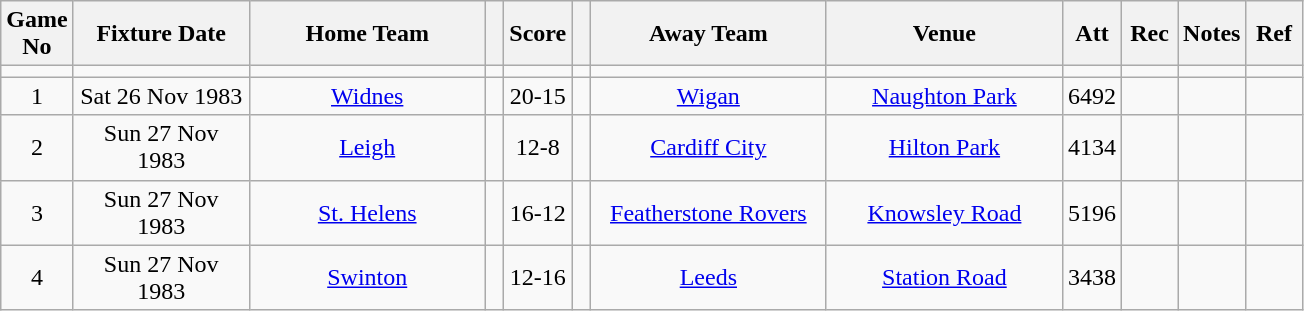<table class="wikitable" style="text-align:center;">
<tr>
<th width=10 abbr="No">Game No</th>
<th width=110 abbr="Date">Fixture Date</th>
<th width=150 abbr="Home Team">Home Team</th>
<th width=5 abbr="space"></th>
<th width=20 abbr="Score">Score</th>
<th width=5 abbr="space"></th>
<th width=150 abbr="Away Team">Away Team</th>
<th width=150 abbr="Venue">Venue</th>
<th width=30 abbr="Att">Att</th>
<th width=30 abbr="Rec">Rec</th>
<th width=20 abbr="Notes">Notes</th>
<th width=30 abbr="Ref">Ref</th>
</tr>
<tr>
<td></td>
<td></td>
<td></td>
<td></td>
<td></td>
<td></td>
<td></td>
<td></td>
<td></td>
<td></td>
<td></td>
</tr>
<tr>
<td>1</td>
<td>Sat 26 Nov 1983</td>
<td><a href='#'>Widnes</a></td>
<td></td>
<td>20-15</td>
<td></td>
<td><a href='#'>Wigan</a></td>
<td><a href='#'>Naughton Park</a></td>
<td>6492</td>
<td></td>
<td></td>
<td></td>
</tr>
<tr>
<td>2</td>
<td>Sun 27 Nov 1983</td>
<td><a href='#'>Leigh</a></td>
<td></td>
<td>12-8</td>
<td></td>
<td><a href='#'>Cardiff City</a></td>
<td><a href='#'>Hilton Park</a></td>
<td>4134</td>
<td></td>
<td></td>
<td></td>
</tr>
<tr>
<td>3</td>
<td>Sun 27 Nov 1983</td>
<td><a href='#'>St. Helens</a></td>
<td></td>
<td>16-12</td>
<td></td>
<td><a href='#'>Featherstone Rovers</a></td>
<td><a href='#'>Knowsley Road</a></td>
<td>5196</td>
<td></td>
<td></td>
<td></td>
</tr>
<tr>
<td>4</td>
<td>Sun 27 Nov 1983</td>
<td><a href='#'>Swinton</a></td>
<td></td>
<td>12-16</td>
<td></td>
<td><a href='#'>Leeds</a></td>
<td><a href='#'>Station Road</a></td>
<td>3438</td>
<td></td>
<td></td>
<td></td>
</tr>
</table>
